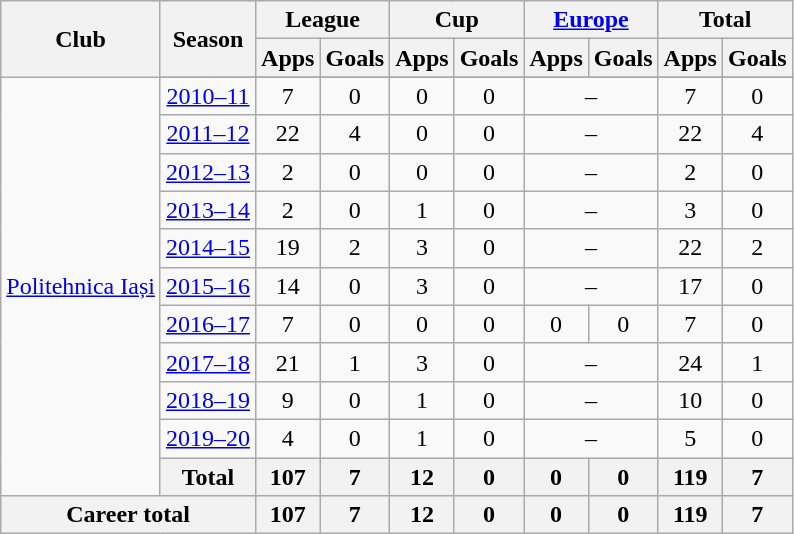<table class="wikitable" style="text-align:center">
<tr>
<th rowspan="2">Club</th>
<th rowspan="2">Season</th>
<th colspan="2">League</th>
<th colspan="2">Cup</th>
<th colspan="2"><a href='#'>Europe</a></th>
<th colspan="3">Total</th>
</tr>
<tr>
<th>Apps</th>
<th>Goals</th>
<th>Apps</th>
<th>Goals</th>
<th>Apps</th>
<th>Goals</th>
<th>Apps</th>
<th>Goals</th>
</tr>
<tr>
<td rowspan="12" valign="center"><a href='#'>Politehnica Iași</a></td>
</tr>
<tr>
<td><a href='#'>2010–11</a></td>
<td>7</td>
<td>0</td>
<td>0</td>
<td>0</td>
<td rowspan=1 colspan="2">–</td>
<td>7</td>
<td>0</td>
</tr>
<tr>
<td><a href='#'>2011–12</a></td>
<td>22</td>
<td>4</td>
<td>0</td>
<td>0</td>
<td rowspan=1 colspan="2">–</td>
<td>22</td>
<td>4</td>
</tr>
<tr>
<td><a href='#'>2012–13</a></td>
<td>2</td>
<td>0</td>
<td>0</td>
<td>0</td>
<td rowspan=1 colspan="2">–</td>
<td>2</td>
<td>0</td>
</tr>
<tr>
<td><a href='#'>2013–14</a></td>
<td>2</td>
<td>0</td>
<td>1</td>
<td>0</td>
<td rowspan=1 colspan="2">–</td>
<td>3</td>
<td>0</td>
</tr>
<tr>
<td><a href='#'>2014–15</a></td>
<td>19</td>
<td>2</td>
<td>3</td>
<td>0</td>
<td rowspan=1 colspan="2">–</td>
<td>22</td>
<td>2</td>
</tr>
<tr>
<td><a href='#'>2015–16</a></td>
<td>14</td>
<td>0</td>
<td>3</td>
<td>0</td>
<td rowspan=1 colspan="2">–</td>
<td>17</td>
<td>0</td>
</tr>
<tr>
<td><a href='#'>2016–17</a></td>
<td>7</td>
<td>0</td>
<td>0</td>
<td>0</td>
<td>0</td>
<td>0</td>
<td>7</td>
<td>0</td>
</tr>
<tr>
<td><a href='#'>2017–18</a></td>
<td>21</td>
<td>1</td>
<td>3</td>
<td>0</td>
<td rowspan=1 colspan="2">–</td>
<td>24</td>
<td>1</td>
</tr>
<tr>
<td><a href='#'>2018–19</a></td>
<td>9</td>
<td>0</td>
<td>1</td>
<td>0</td>
<td rowspan=1 colspan="2">–</td>
<td>10</td>
<td>0</td>
</tr>
<tr>
<td><a href='#'>2019–20</a></td>
<td>4</td>
<td>0</td>
<td>1</td>
<td>0</td>
<td rowspan=1 colspan="2">–</td>
<td>5</td>
<td>0</td>
</tr>
<tr>
<th>Total</th>
<th>107</th>
<th>7</th>
<th>12</th>
<th>0</th>
<th>0</th>
<th>0</th>
<th>119</th>
<th>7</th>
</tr>
<tr>
<th colspan="2">Career total</th>
<th>107</th>
<th>7</th>
<th>12</th>
<th>0</th>
<th>0</th>
<th>0</th>
<th>119</th>
<th>7</th>
</tr>
</table>
